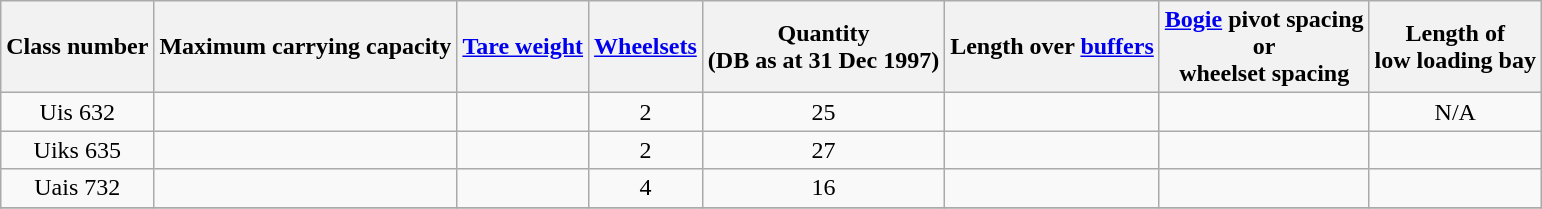<table class="wikitable" style="text-align:center">
<tr>
<th>Class number</th>
<th>Maximum carrying capacity</th>
<th><a href='#'>Tare weight</a></th>
<th><a href='#'>Wheelsets</a></th>
<th>Quantity<br>(DB as at 31 Dec 1997)</th>
<th>Length over <a href='#'>buffers</a></th>
<th><a href='#'>Bogie</a> pivot spacing <br> or<br> wheelset spacing</th>
<th>Length of<br> low loading bay</th>
</tr>
<tr>
<td>Uis 632</td>
<td></td>
<td></td>
<td>2</td>
<td>25</td>
<td></td>
<td></td>
<td>N/A</td>
</tr>
<tr>
<td>Uiks 635</td>
<td></td>
<td></td>
<td>2</td>
<td>27</td>
<td><br></td>
<td></td>
<td></td>
</tr>
<tr>
<td>Uais 732</td>
<td></td>
<td></td>
<td>4</td>
<td>16</td>
<td></td>
<td></td>
<td></td>
</tr>
<tr>
</tr>
</table>
